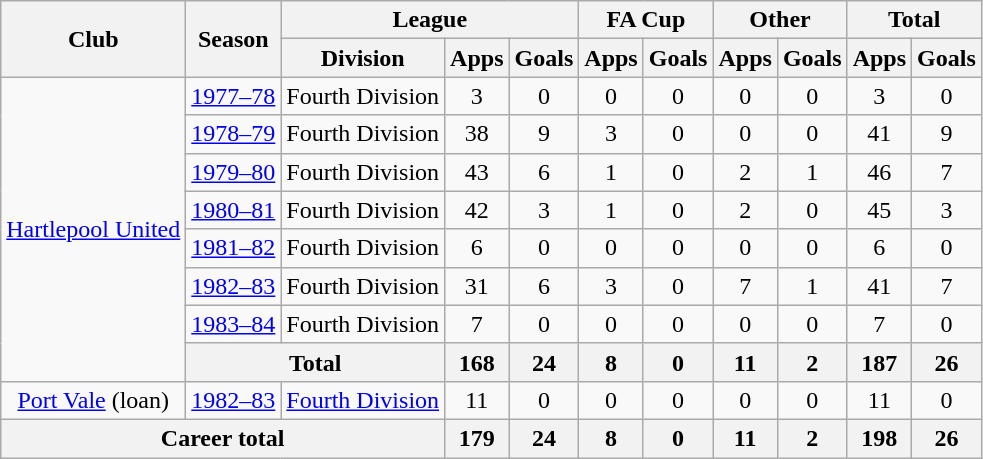<table class="wikitable" style="text-align: center;">
<tr>
<th rowspan="2">Club</th>
<th rowspan="2">Season</th>
<th colspan="3">League</th>
<th colspan="2">FA Cup</th>
<th colspan="2">Other</th>
<th colspan="2">Total</th>
</tr>
<tr>
<th>Division</th>
<th>Apps</th>
<th>Goals</th>
<th>Apps</th>
<th>Goals</th>
<th>Apps</th>
<th>Goals</th>
<th>Apps</th>
<th>Goals</th>
</tr>
<tr>
<td rowspan="8"><a href='#'>Hartlepool United</a></td>
<td><a href='#'>1977–78</a></td>
<td>Fourth Division</td>
<td>3</td>
<td>0</td>
<td>0</td>
<td>0</td>
<td>0</td>
<td>0</td>
<td>3</td>
<td>0</td>
</tr>
<tr>
<td><a href='#'>1978–79</a></td>
<td>Fourth Division</td>
<td>38</td>
<td>9</td>
<td>3</td>
<td>0</td>
<td>0</td>
<td>0</td>
<td>41</td>
<td>9</td>
</tr>
<tr>
<td><a href='#'>1979–80</a></td>
<td>Fourth Division</td>
<td>43</td>
<td>6</td>
<td>1</td>
<td>0</td>
<td>2</td>
<td>1</td>
<td>46</td>
<td>7</td>
</tr>
<tr>
<td><a href='#'>1980–81</a></td>
<td>Fourth Division</td>
<td>42</td>
<td>3</td>
<td>1</td>
<td>0</td>
<td>2</td>
<td>0</td>
<td>45</td>
<td>3</td>
</tr>
<tr>
<td><a href='#'>1981–82</a></td>
<td>Fourth Division</td>
<td>6</td>
<td>0</td>
<td>0</td>
<td>0</td>
<td>0</td>
<td>0</td>
<td>6</td>
<td>0</td>
</tr>
<tr>
<td><a href='#'>1982–83</a></td>
<td>Fourth Division</td>
<td>31</td>
<td>6</td>
<td>3</td>
<td>0</td>
<td>7</td>
<td>1</td>
<td>41</td>
<td>7</td>
</tr>
<tr>
<td><a href='#'>1983–84</a></td>
<td>Fourth Division</td>
<td>7</td>
<td>0</td>
<td>0</td>
<td>0</td>
<td>0</td>
<td>0</td>
<td>7</td>
<td>0</td>
</tr>
<tr>
<th colspan="2">Total</th>
<th>168</th>
<th>24</th>
<th>8</th>
<th>0</th>
<th>11</th>
<th>2</th>
<th>187</th>
<th>26</th>
</tr>
<tr>
<td><a href='#'>Port Vale</a> (loan)</td>
<td><a href='#'>1982–83</a></td>
<td><a href='#'>Fourth Division</a></td>
<td>11</td>
<td>0</td>
<td>0</td>
<td>0</td>
<td>0</td>
<td>0</td>
<td>11</td>
<td>0</td>
</tr>
<tr>
<th colspan="3">Career total</th>
<th>179</th>
<th>24</th>
<th>8</th>
<th>0</th>
<th>11</th>
<th>2</th>
<th>198</th>
<th>26</th>
</tr>
</table>
